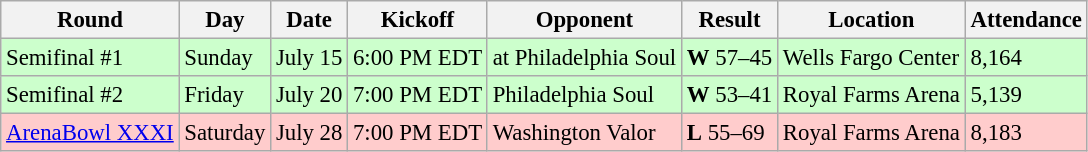<table class="wikitable" style="font-size: 95%;">
<tr>
<th>Round</th>
<th>Day</th>
<th>Date</th>
<th>Kickoff</th>
<th>Opponent</th>
<th>Result</th>
<th>Location</th>
<th>Attendance</th>
</tr>
<tr style=background:#ccffcc>
<td>Semifinal #1</td>
<td>Sunday</td>
<td>July 15</td>
<td>6:00 PM EDT</td>
<td>at Philadelphia Soul</td>
<td><strong>W</strong> 57–45</td>
<td>Wells Fargo Center</td>
<td>8,164</td>
</tr>
<tr style=background:#ccffcc>
<td>Semifinal #2</td>
<td>Friday</td>
<td>July 20</td>
<td>7:00 PM EDT</td>
<td>Philadelphia Soul</td>
<td><strong>W</strong> 53–41</td>
<td>Royal Farms Arena</td>
<td>5,139</td>
</tr>
<tr style=background:#ffcccc>
<td><a href='#'>ArenaBowl XXXI</a></td>
<td>Saturday</td>
<td>July 28</td>
<td>7:00 PM EDT</td>
<td>Washington Valor</td>
<td><strong>L</strong> 55–69</td>
<td>Royal Farms Arena</td>
<td>8,183</td>
</tr>
</table>
